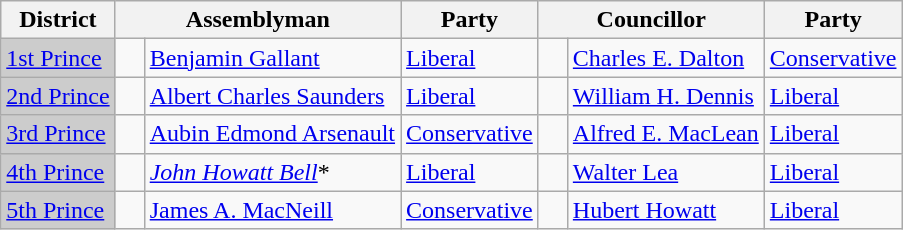<table class="wikitable">
<tr>
<th>District</th>
<th colspan="2">Assemblyman</th>
<th>Party</th>
<th colspan="2">Councillor</th>
<th>Party</th>
</tr>
<tr>
<td bgcolor="CCCCCC"><a href='#'>1st Prince</a></td>
<td>   </td>
<td><a href='#'>Benjamin Gallant</a></td>
<td><a href='#'>Liberal</a></td>
<td>   </td>
<td><a href='#'>Charles E. Dalton</a></td>
<td><a href='#'>Conservative</a></td>
</tr>
<tr>
<td bgcolor="CCCCCC"><a href='#'>2nd Prince</a></td>
<td>   </td>
<td><a href='#'>Albert Charles Saunders</a></td>
<td><a href='#'>Liberal</a></td>
<td>   </td>
<td><a href='#'>William H. Dennis</a></td>
<td><a href='#'>Liberal</a></td>
</tr>
<tr>
<td bgcolor="CCCCCC"><a href='#'>3rd Prince</a></td>
<td>   </td>
<td><a href='#'>Aubin Edmond Arsenault</a></td>
<td><a href='#'>Conservative</a></td>
<td>   </td>
<td><a href='#'>Alfred E. MacLean</a></td>
<td><a href='#'>Liberal</a></td>
</tr>
<tr>
<td bgcolor="CCCCCC"><a href='#'>4th Prince</a></td>
<td>   </td>
<td><em><a href='#'>John Howatt Bell</a></em>*</td>
<td><a href='#'>Liberal</a></td>
<td>    <br></td>
<td><a href='#'>Walter Lea</a></td>
<td><a href='#'>Liberal</a></td>
</tr>
<tr>
<td bgcolor="CCCCCC"><a href='#'>5th Prince</a></td>
<td>   </td>
<td><a href='#'>James A. MacNeill</a></td>
<td><a href='#'>Conservative</a></td>
<td>   </td>
<td><a href='#'>Hubert Howatt</a></td>
<td><a href='#'>Liberal</a></td>
</tr>
</table>
